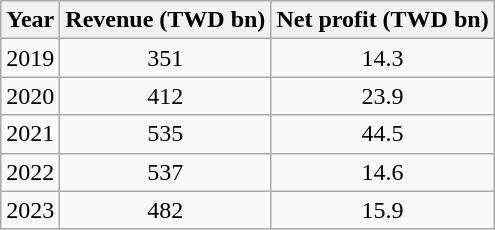<table class="wikitable" style="text-align:center">
<tr>
<th>Year</th>
<th>Revenue (TWD bn)</th>
<th>Net profit (TWD bn)</th>
</tr>
<tr>
<td>2019</td>
<td>351</td>
<td>14.3</td>
</tr>
<tr>
<td>2020</td>
<td>412</td>
<td>23.9</td>
</tr>
<tr>
<td>2021</td>
<td>535</td>
<td>44.5</td>
</tr>
<tr>
<td>2022</td>
<td>537</td>
<td>14.6</td>
</tr>
<tr>
<td>2023</td>
<td>482</td>
<td>15.9</td>
</tr>
</table>
